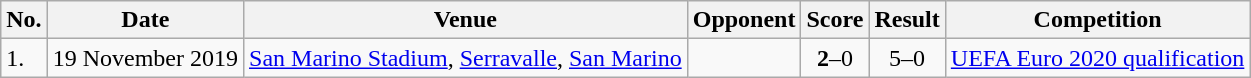<table class="wikitable">
<tr>
<th>No.</th>
<th>Date</th>
<th>Venue</th>
<th>Opponent</th>
<th>Score</th>
<th>Result</th>
<th>Competition</th>
</tr>
<tr>
<td>1.</td>
<td>19 November 2019</td>
<td><a href='#'>San Marino Stadium</a>, <a href='#'>Serravalle</a>, <a href='#'>San Marino</a></td>
<td></td>
<td align=center><strong>2</strong>–0</td>
<td align=center>5–0</td>
<td><a href='#'>UEFA Euro 2020 qualification</a></td>
</tr>
</table>
